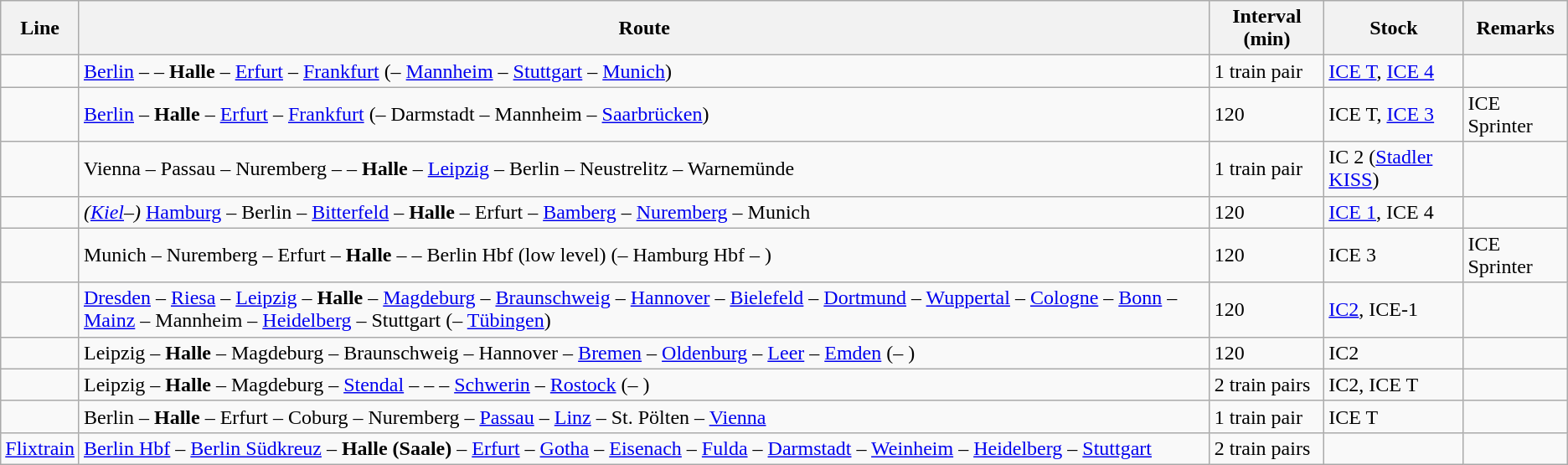<table class="wikitable">
<tr>
<th>Line</th>
<th>Route</th>
<th>Interval (min)</th>
<th>Stock</th>
<th>Remarks</th>
</tr>
<tr>
<td align="center"></td>
<td><a href='#'>Berlin</a> –  – <strong>Halle</strong> – <a href='#'>Erfurt</a> – <a href='#'>Frankfurt</a> (– <a href='#'>Mannheim</a> – <a href='#'>Stuttgart</a> – <a href='#'>Munich</a>)</td>
<td>1 train pair</td>
<td><a href='#'>ICE T</a>, <a href='#'>ICE 4</a></td>
<td></td>
</tr>
<tr>
<td align="center"></td>
<td><a href='#'>Berlin</a> – <strong>Halle</strong> – <a href='#'>Erfurt</a> – <a href='#'>Frankfurt</a> (– Darmstadt – Mannheim – <a href='#'>Saarbrücken</a>)</td>
<td>120</td>
<td>ICE T, <a href='#'>ICE 3</a></td>
<td>ICE Sprinter</td>
</tr>
<tr>
<td align="Center"></td>
<td>Vienna – Passau – Nuremberg –  – <strong>Halle</strong> – <a href='#'>Leipzig</a> – Berlin – Neustrelitz – Warnemünde</td>
<td>1 train pair</td>
<td>IC 2 (<a href='#'>Stadler KISS</a>)</td>
<td></td>
</tr>
<tr>
<td align="center"></td>
<td><em>(<a href='#'>Kiel</a>–)</em> <a href='#'>Hamburg</a> – Berlin – <a href='#'>Bitterfeld</a> – <strong>Halle</strong> – Erfurt – <a href='#'>Bamberg</a> – <a href='#'>Nuremberg</a> – Munich</td>
<td>120</td>
<td><a href='#'>ICE 1</a>, ICE 4</td>
<td></td>
</tr>
<tr>
<td align="center"></td>
<td>Munich – Nuremberg – Erfurt – <strong>Halle</strong> –  – Berlin Hbf (low level) (– Hamburg Hbf – )</td>
<td>120</td>
<td>ICE 3</td>
<td>ICE Sprinter</td>
</tr>
<tr>
<td align="center"></td>
<td><a href='#'>Dresden</a> – <a href='#'>Riesa</a> – <a href='#'>Leipzig</a> – <strong>Halle</strong> – <a href='#'>Magdeburg</a> – <a href='#'>Braunschweig</a> – <a href='#'>Hannover</a> – <a href='#'>Bielefeld</a> – <a href='#'>Dortmund</a> – <a href='#'>Wuppertal</a> – <a href='#'>Cologne</a> – <a href='#'>Bonn</a> – <a href='#'>Mainz</a> – Mannheim – <a href='#'>Heidelberg</a> – Stuttgart (– <a href='#'>Tübingen</a>)</td>
<td>120</td>
<td><a href='#'>IC2</a>, ICE-1</td>
<td></td>
</tr>
<tr>
<td align="center"></td>
<td>Leipzig – <strong>Halle</strong> – Magdeburg – Braunschweig – Hannover – <a href='#'>Bremen</a> – <a href='#'>Oldenburg</a> – <a href='#'>Leer</a> – <a href='#'>Emden</a> (– )</td>
<td>120</td>
<td>IC2</td>
<td></td>
</tr>
<tr>
<td align="center"></td>
<td>Leipzig – <strong>Halle</strong> – Magdeburg – <a href='#'>Stendal</a> –  –  – <a href='#'>Schwerin</a> – <a href='#'>Rostock</a> (– )</td>
<td>2 train pairs</td>
<td>IC2, ICE T</td>
<td></td>
</tr>
<tr>
<td align="center"></td>
<td>Berlin – <strong>Halle</strong> – Erfurt – Coburg – Nuremberg – <a href='#'>Passau</a> – <a href='#'>Linz</a> – St. Pölten – <a href='#'>Vienna</a></td>
<td>1 train pair</td>
<td>ICE T</td>
<td></td>
</tr>
<tr>
<td align="center"><a href='#'>Flixtrain</a> </td>
<td><a href='#'>Berlin Hbf</a> – <a href='#'>Berlin Südkreuz</a> – <strong>Halle (Saale)</strong> – <a href='#'>Erfurt</a> – <a href='#'>Gotha</a> – <a href='#'>Eisenach</a> – <a href='#'>Fulda</a> –  <a href='#'>Darmstadt</a> – <a href='#'>Weinheim</a> – <a href='#'>Heidelberg</a> – <a href='#'>Stuttgart</a></td>
<td>2 train pairs</td>
<td></td>
<td></td>
</tr>
</table>
